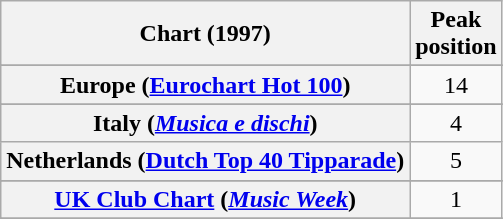<table class="wikitable sortable plainrowheaders" style="text-align:center">
<tr>
<th>Chart (1997)</th>
<th>Peak<br>position</th>
</tr>
<tr>
</tr>
<tr>
</tr>
<tr>
<th scope="row">Europe (<a href='#'>Eurochart Hot 100</a>)</th>
<td>14</td>
</tr>
<tr>
</tr>
<tr>
<th scope="row">Italy (<em><a href='#'>Musica e dischi</a></em>)</th>
<td>4</td>
</tr>
<tr>
<th scope="row">Netherlands (<a href='#'>Dutch Top 40 Tipparade</a>)</th>
<td>5</td>
</tr>
<tr>
</tr>
<tr>
</tr>
<tr>
</tr>
<tr>
</tr>
<tr>
</tr>
<tr>
<th scope="row"><a href='#'>UK Club Chart</a> (<em><a href='#'>Music Week</a></em>)</th>
<td>1</td>
</tr>
<tr>
</tr>
<tr>
</tr>
</table>
